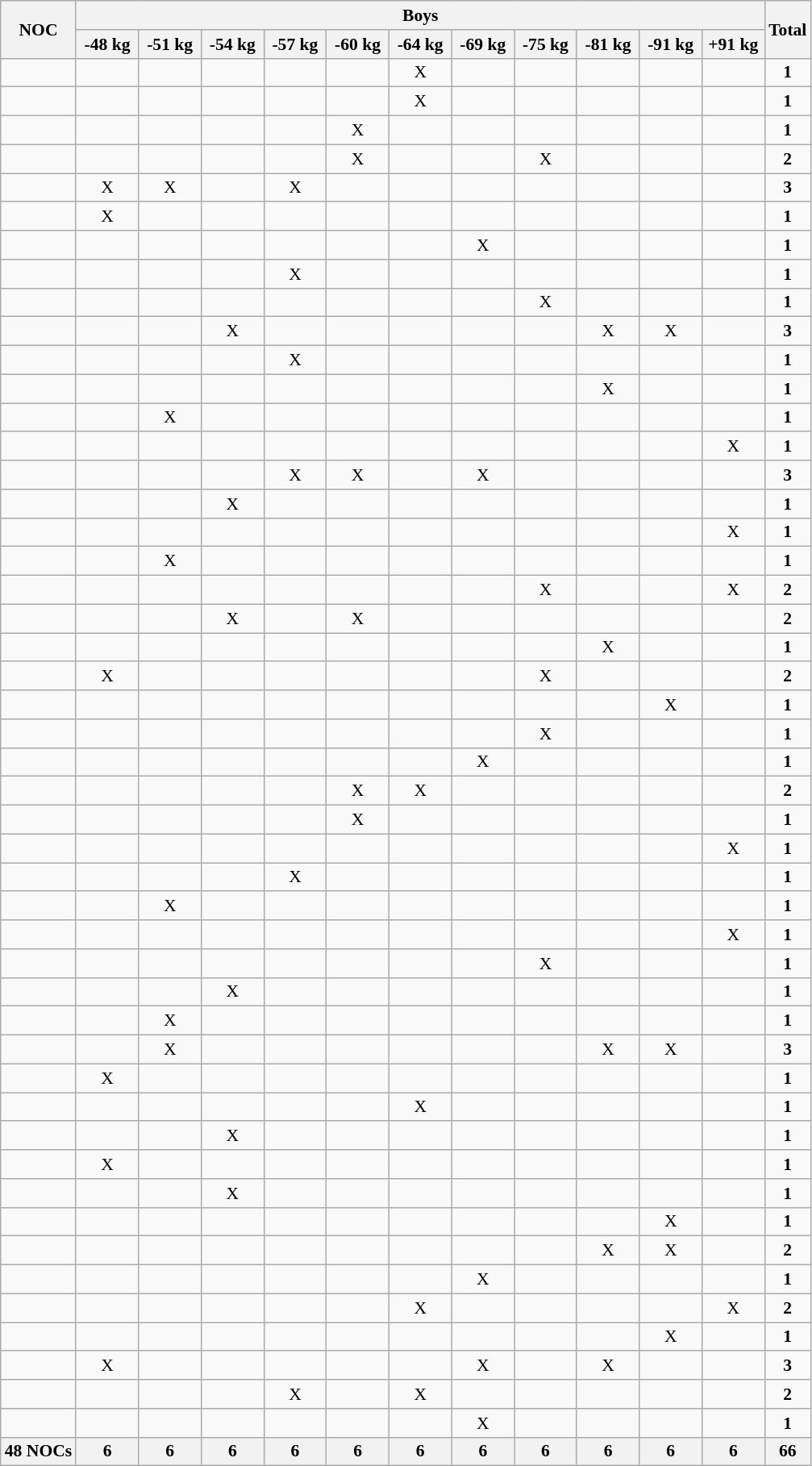<table class="wikitable" style="text-align:center; font-size:90%">
<tr>
<th rowspan="2">NOC</th>
<th colspan="11">Boys</th>
<th rowspan="2">Total</th>
</tr>
<tr>
<th width=45>-48 kg</th>
<th width=45>-51 kg</th>
<th width=45>-54 kg</th>
<th width=45>-57 kg</th>
<th width=45>-60 kg</th>
<th width=45>-64 kg</th>
<th width=45>-69 kg</th>
<th width=45>-75 kg</th>
<th width=45>-81 kg</th>
<th width=45>-91 kg</th>
<th width=45>+91 kg</th>
</tr>
<tr>
<td align="left"></td>
<td></td>
<td></td>
<td></td>
<td></td>
<td></td>
<td>X</td>
<td></td>
<td></td>
<td></td>
<td></td>
<td></td>
<td><strong>1</strong></td>
</tr>
<tr>
<td align="left"></td>
<td></td>
<td></td>
<td></td>
<td></td>
<td></td>
<td>X</td>
<td></td>
<td></td>
<td></td>
<td></td>
<td></td>
<td><strong>1</strong></td>
</tr>
<tr>
<td align="left"></td>
<td></td>
<td></td>
<td></td>
<td></td>
<td>X</td>
<td></td>
<td></td>
<td></td>
<td></td>
<td></td>
<td></td>
<td><strong>1</strong></td>
</tr>
<tr>
<td align="left"></td>
<td></td>
<td></td>
<td></td>
<td></td>
<td>X</td>
<td></td>
<td></td>
<td>X</td>
<td></td>
<td></td>
<td></td>
<td><strong>2</strong></td>
</tr>
<tr>
<td align="left"></td>
<td>X</td>
<td>X</td>
<td></td>
<td>X</td>
<td></td>
<td></td>
<td></td>
<td></td>
<td></td>
<td></td>
<td></td>
<td><strong>3</strong></td>
</tr>
<tr>
<td align="left"></td>
<td>X</td>
<td></td>
<td></td>
<td></td>
<td></td>
<td></td>
<td></td>
<td></td>
<td></td>
<td></td>
<td></td>
<td><strong>1</strong></td>
</tr>
<tr>
<td align="left"></td>
<td></td>
<td></td>
<td></td>
<td></td>
<td></td>
<td></td>
<td>X</td>
<td></td>
<td></td>
<td></td>
<td></td>
<td><strong>1</strong></td>
</tr>
<tr>
<td align="left"></td>
<td></td>
<td></td>
<td></td>
<td>X</td>
<td></td>
<td></td>
<td></td>
<td></td>
<td></td>
<td></td>
<td></td>
<td><strong>1</strong></td>
</tr>
<tr>
<td align="left"></td>
<td></td>
<td></td>
<td></td>
<td></td>
<td></td>
<td></td>
<td></td>
<td>X</td>
<td></td>
<td></td>
<td></td>
<td><strong>1</strong></td>
</tr>
<tr>
<td align="left"></td>
<td></td>
<td></td>
<td>X</td>
<td></td>
<td></td>
<td></td>
<td></td>
<td></td>
<td>X</td>
<td>X</td>
<td></td>
<td><strong>3</strong></td>
</tr>
<tr>
<td align="left"></td>
<td></td>
<td></td>
<td></td>
<td>X</td>
<td></td>
<td></td>
<td></td>
<td></td>
<td></td>
<td></td>
<td></td>
<td><strong>1</strong></td>
</tr>
<tr>
<td align="left"></td>
<td></td>
<td></td>
<td></td>
<td></td>
<td></td>
<td></td>
<td></td>
<td></td>
<td>X</td>
<td></td>
<td></td>
<td><strong>1</strong></td>
</tr>
<tr>
<td align="left"></td>
<td></td>
<td>X</td>
<td></td>
<td></td>
<td></td>
<td></td>
<td></td>
<td></td>
<td></td>
<td></td>
<td></td>
<td><strong>1</strong></td>
</tr>
<tr>
<td align="left"></td>
<td></td>
<td></td>
<td></td>
<td></td>
<td></td>
<td></td>
<td></td>
<td></td>
<td></td>
<td></td>
<td>X</td>
<td><strong>1</strong></td>
</tr>
<tr>
<td align="left"></td>
<td></td>
<td></td>
<td></td>
<td>X</td>
<td>X</td>
<td></td>
<td>X</td>
<td></td>
<td></td>
<td></td>
<td></td>
<td><strong>3</strong></td>
</tr>
<tr>
<td align="left"></td>
<td></td>
<td></td>
<td>X</td>
<td></td>
<td></td>
<td></td>
<td></td>
<td></td>
<td></td>
<td></td>
<td></td>
<td><strong>1</strong></td>
</tr>
<tr>
<td align="left"></td>
<td></td>
<td></td>
<td></td>
<td></td>
<td></td>
<td></td>
<td></td>
<td></td>
<td></td>
<td></td>
<td>X</td>
<td><strong>1</strong></td>
</tr>
<tr>
<td align="left"></td>
<td></td>
<td>X</td>
<td></td>
<td></td>
<td></td>
<td></td>
<td></td>
<td></td>
<td></td>
<td></td>
<td></td>
<td><strong>1</strong></td>
</tr>
<tr>
<td align="left"></td>
<td></td>
<td></td>
<td></td>
<td></td>
<td></td>
<td></td>
<td></td>
<td>X</td>
<td></td>
<td></td>
<td>X</td>
<td><strong>2</strong></td>
</tr>
<tr>
<td align="left"></td>
<td></td>
<td></td>
<td>X</td>
<td></td>
<td>X</td>
<td></td>
<td></td>
<td></td>
<td></td>
<td></td>
<td></td>
<td><strong>2</strong></td>
</tr>
<tr>
<td align="left"></td>
<td></td>
<td></td>
<td></td>
<td></td>
<td></td>
<td></td>
<td></td>
<td></td>
<td>X</td>
<td></td>
<td></td>
<td><strong>1</strong></td>
</tr>
<tr>
<td align="left"></td>
<td>X</td>
<td></td>
<td></td>
<td></td>
<td></td>
<td></td>
<td></td>
<td>X</td>
<td></td>
<td></td>
<td></td>
<td><strong>2</strong></td>
</tr>
<tr>
<td align="left"></td>
<td></td>
<td></td>
<td></td>
<td></td>
<td></td>
<td></td>
<td></td>
<td></td>
<td></td>
<td>X</td>
<td></td>
<td><strong>1</strong></td>
</tr>
<tr>
<td align="left"></td>
<td></td>
<td></td>
<td></td>
<td></td>
<td></td>
<td></td>
<td></td>
<td>X</td>
<td></td>
<td></td>
<td></td>
<td><strong>1</strong></td>
</tr>
<tr>
<td align="left"></td>
<td></td>
<td></td>
<td></td>
<td></td>
<td></td>
<td></td>
<td>X</td>
<td></td>
<td></td>
<td></td>
<td></td>
<td><strong>1</strong></td>
</tr>
<tr>
<td align="left"></td>
<td></td>
<td></td>
<td></td>
<td></td>
<td>X</td>
<td>X</td>
<td></td>
<td></td>
<td></td>
<td></td>
<td></td>
<td><strong>2</strong></td>
</tr>
<tr>
<td align="left"></td>
<td></td>
<td></td>
<td></td>
<td></td>
<td>X</td>
<td></td>
<td></td>
<td></td>
<td></td>
<td></td>
<td></td>
<td><strong>1</strong></td>
</tr>
<tr>
<td align="left"></td>
<td></td>
<td></td>
<td></td>
<td></td>
<td></td>
<td></td>
<td></td>
<td></td>
<td></td>
<td></td>
<td>X</td>
<td><strong>1</strong></td>
</tr>
<tr>
<td align="left"></td>
<td></td>
<td></td>
<td></td>
<td>X</td>
<td></td>
<td></td>
<td></td>
<td></td>
<td></td>
<td></td>
<td></td>
<td><strong>1</strong></td>
</tr>
<tr>
<td align="left"></td>
<td></td>
<td>X</td>
<td></td>
<td></td>
<td></td>
<td></td>
<td></td>
<td></td>
<td></td>
<td></td>
<td></td>
<td><strong>1</strong></td>
</tr>
<tr>
<td align="left"></td>
<td></td>
<td></td>
<td></td>
<td></td>
<td></td>
<td></td>
<td></td>
<td></td>
<td></td>
<td></td>
<td>X</td>
<td><strong>1</strong></td>
</tr>
<tr>
<td align="left"></td>
<td></td>
<td></td>
<td></td>
<td></td>
<td></td>
<td></td>
<td></td>
<td>X</td>
<td></td>
<td></td>
<td></td>
<td><strong>1</strong></td>
</tr>
<tr>
<td align="left"></td>
<td></td>
<td></td>
<td>X</td>
<td></td>
<td></td>
<td></td>
<td></td>
<td></td>
<td></td>
<td></td>
<td></td>
<td><strong>1</strong></td>
</tr>
<tr>
<td align="left"></td>
<td></td>
<td>X</td>
<td></td>
<td></td>
<td></td>
<td></td>
<td></td>
<td></td>
<td></td>
<td></td>
<td></td>
<td><strong>1</strong></td>
</tr>
<tr>
<td align="left"></td>
<td></td>
<td>X</td>
<td></td>
<td></td>
<td></td>
<td></td>
<td></td>
<td></td>
<td>X</td>
<td>X</td>
<td></td>
<td><strong>3</strong></td>
</tr>
<tr>
<td align="left"></td>
<td>X</td>
<td></td>
<td></td>
<td></td>
<td></td>
<td></td>
<td></td>
<td></td>
<td></td>
<td></td>
<td></td>
<td><strong>1</strong></td>
</tr>
<tr>
<td align="left"></td>
<td></td>
<td></td>
<td></td>
<td></td>
<td></td>
<td>X</td>
<td></td>
<td></td>
<td></td>
<td></td>
<td></td>
<td><strong>1</strong></td>
</tr>
<tr>
<td align="left"></td>
<td></td>
<td></td>
<td>X</td>
<td></td>
<td></td>
<td></td>
<td></td>
<td></td>
<td></td>
<td></td>
<td></td>
<td><strong>1</strong></td>
</tr>
<tr>
<td align="left"></td>
<td>X</td>
<td></td>
<td></td>
<td></td>
<td></td>
<td></td>
<td></td>
<td></td>
<td></td>
<td></td>
<td></td>
<td><strong>1</strong></td>
</tr>
<tr>
<td align="left"></td>
<td></td>
<td></td>
<td>X</td>
<td></td>
<td></td>
<td></td>
<td></td>
<td></td>
<td></td>
<td></td>
<td></td>
<td><strong>1</strong></td>
</tr>
<tr>
<td align="left"></td>
<td></td>
<td></td>
<td></td>
<td></td>
<td></td>
<td></td>
<td></td>
<td></td>
<td></td>
<td>X</td>
<td></td>
<td><strong>1</strong></td>
</tr>
<tr>
<td align="left"></td>
<td></td>
<td></td>
<td></td>
<td></td>
<td></td>
<td></td>
<td></td>
<td></td>
<td>X</td>
<td>X</td>
<td></td>
<td><strong>2</strong></td>
</tr>
<tr>
<td align="left"></td>
<td></td>
<td></td>
<td></td>
<td></td>
<td></td>
<td></td>
<td>X</td>
<td></td>
<td></td>
<td></td>
<td></td>
<td><strong>1</strong></td>
</tr>
<tr>
<td align="left"></td>
<td></td>
<td></td>
<td></td>
<td></td>
<td></td>
<td>X</td>
<td></td>
<td></td>
<td></td>
<td></td>
<td>X</td>
<td><strong>2</strong></td>
</tr>
<tr>
<td align="left"></td>
<td></td>
<td></td>
<td></td>
<td></td>
<td></td>
<td></td>
<td></td>
<td></td>
<td></td>
<td>X</td>
<td></td>
<td><strong>1</strong></td>
</tr>
<tr>
<td align="left"></td>
<td>X</td>
<td></td>
<td></td>
<td></td>
<td></td>
<td></td>
<td>X</td>
<td></td>
<td>X</td>
<td></td>
<td></td>
<td><strong>3</strong></td>
</tr>
<tr>
<td align="left"></td>
<td></td>
<td></td>
<td></td>
<td>X</td>
<td></td>
<td>X</td>
<td></td>
<td></td>
<td></td>
<td></td>
<td></td>
<td><strong>2</strong></td>
</tr>
<tr>
<td align="left"></td>
<td></td>
<td></td>
<td></td>
<td></td>
<td></td>
<td></td>
<td>X</td>
<td></td>
<td></td>
<td></td>
<td></td>
<td><strong>1</strong></td>
</tr>
<tr>
<th>48 NOCs</th>
<th>6</th>
<th>6</th>
<th>6</th>
<th>6</th>
<th>6</th>
<th>6</th>
<th>6</th>
<th>6</th>
<th>6</th>
<th>6</th>
<th>6</th>
<th>66</th>
</tr>
</table>
